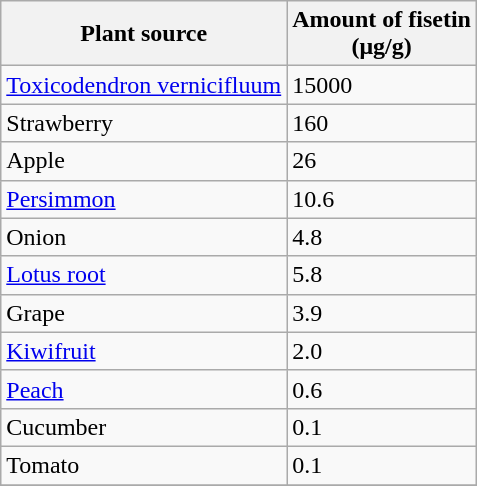<table class="wikitable">
<tr>
<th>Plant source</th>
<th>Amount of fisetin<br> (μg/g)</th>
</tr>
<tr>
<td><a href='#'>Toxicodendron vernicifluum</a></td>
<td>15000</td>
</tr>
<tr>
<td>Strawberry</td>
<td>160</td>
</tr>
<tr>
<td>Apple</td>
<td>26</td>
</tr>
<tr>
<td><a href='#'>Persimmon</a></td>
<td>10.6</td>
</tr>
<tr>
<td>Onion</td>
<td>4.8</td>
</tr>
<tr>
<td><a href='#'>Lotus root</a></td>
<td>5.8</td>
</tr>
<tr>
<td>Grape</td>
<td>3.9</td>
</tr>
<tr>
<td><a href='#'>Kiwifruit</a></td>
<td>2.0</td>
</tr>
<tr>
<td><a href='#'>Peach</a></td>
<td>0.6</td>
</tr>
<tr>
<td>Cucumber</td>
<td>0.1</td>
</tr>
<tr>
<td>Tomato</td>
<td>0.1</td>
</tr>
<tr>
</tr>
</table>
